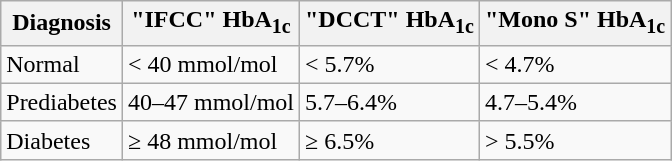<table class="wikitable">
<tr>
<th>Diagnosis</th>
<th>"IFCC" HbA<sub>1c</sub></th>
<th>"DCCT" HbA<sub>1c</sub></th>
<th>"Mono S" HbA<sub>1c</sub></th>
</tr>
<tr>
<td>Normal</td>
<td>< 40 mmol/mol</td>
<td>< 5.7%</td>
<td>< 4.7%</td>
</tr>
<tr>
<td>Prediabetes</td>
<td>40–47 mmol/mol</td>
<td>5.7–6.4%</td>
<td>4.7–5.4%</td>
</tr>
<tr>
<td>Diabetes</td>
<td>≥ 48 mmol/mol</td>
<td>≥ 6.5%</td>
<td>> 5.5%</td>
</tr>
</table>
